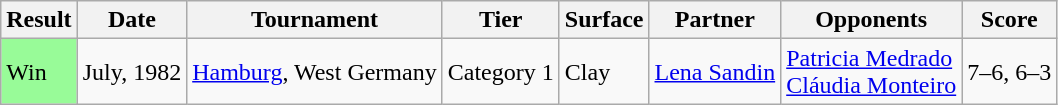<table class="sortable wikitable">
<tr>
<th>Result</th>
<th>Date</th>
<th>Tournament</th>
<th>Tier</th>
<th>Surface</th>
<th>Partner</th>
<th>Opponents</th>
<th class="unsortable">Score</th>
</tr>
<tr>
<td style="background:#98FB98;">Win</td>
<td>July, 1982</td>
<td><a href='#'>Hamburg</a>, West Germany</td>
<td>Category 1</td>
<td>Clay</td>
<td> <a href='#'>Lena Sandin</a></td>
<td> <a href='#'>Patricia Medrado</a> <br>  <a href='#'>Cláudia Monteiro</a></td>
<td>7–6, 6–3</td>
</tr>
</table>
